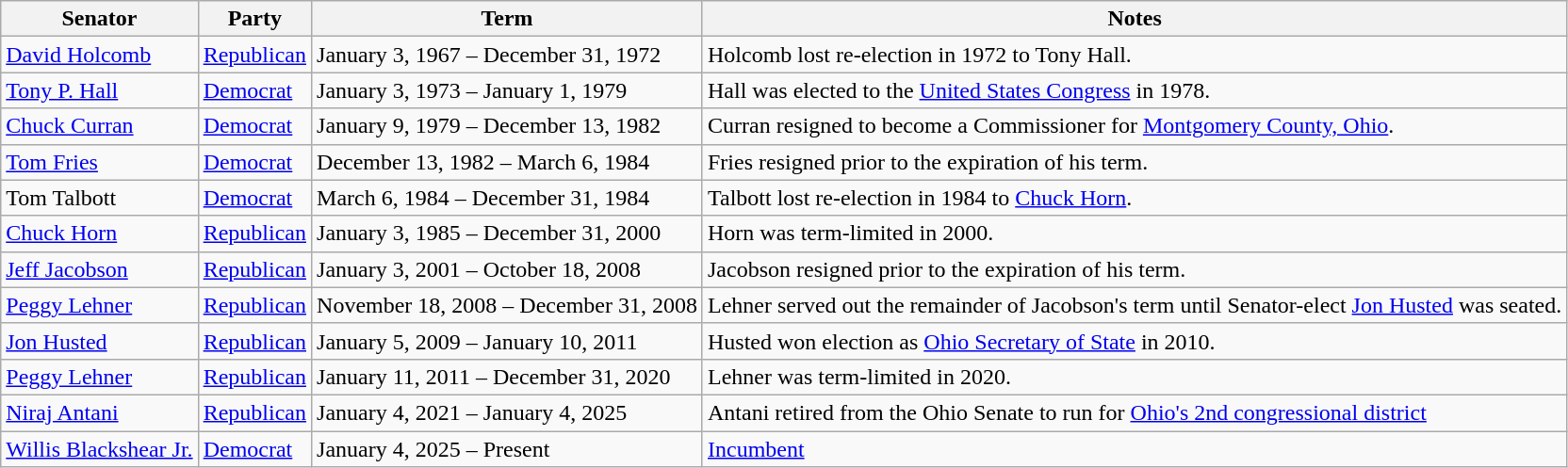<table class=wikitable>
<tr valign=bottom>
<th>Senator</th>
<th>Party</th>
<th>Term</th>
<th>Notes</th>
</tr>
<tr>
<td><a href='#'>David Holcomb</a></td>
<td><a href='#'>Republican</a></td>
<td>January 3, 1967 – December 31, 1972</td>
<td>Holcomb lost re-election in 1972 to Tony Hall.</td>
</tr>
<tr>
<td><a href='#'>Tony P. Hall</a></td>
<td><a href='#'>Democrat</a></td>
<td>January 3, 1973 – January 1, 1979</td>
<td>Hall was elected to the <a href='#'>United States Congress</a> in 1978.</td>
</tr>
<tr>
<td><a href='#'>Chuck Curran</a></td>
<td><a href='#'>Democrat</a></td>
<td>January 9, 1979 – December 13, 1982</td>
<td>Curran resigned to become a Commissioner for <a href='#'>Montgomery County, Ohio</a>.</td>
</tr>
<tr>
<td><a href='#'>Tom Fries</a></td>
<td><a href='#'>Democrat</a></td>
<td>December 13, 1982 – March 6, 1984</td>
<td>Fries resigned prior to the expiration of his term.</td>
</tr>
<tr>
<td>Tom Talbott</td>
<td><a href='#'>Democrat</a></td>
<td>March 6, 1984 – December 31, 1984</td>
<td>Talbott lost re-election in 1984 to <a href='#'>Chuck Horn</a>.</td>
</tr>
<tr>
<td><a href='#'>Chuck Horn</a></td>
<td><a href='#'>Republican</a></td>
<td>January 3, 1985 – December 31, 2000</td>
<td>Horn was term-limited in 2000.</td>
</tr>
<tr>
<td><a href='#'>Jeff Jacobson</a></td>
<td><a href='#'>Republican</a></td>
<td>January 3, 2001 – October 18, 2008</td>
<td>Jacobson resigned prior to the expiration of his term.</td>
</tr>
<tr>
<td><a href='#'>Peggy Lehner</a></td>
<td><a href='#'>Republican</a></td>
<td>November 18, 2008 – December 31, 2008</td>
<td>Lehner served out the remainder of Jacobson's term until Senator-elect <a href='#'>Jon Husted</a> was seated.</td>
</tr>
<tr>
<td><a href='#'>Jon Husted</a></td>
<td><a href='#'>Republican</a></td>
<td>January 5, 2009 – January 10, 2011</td>
<td>Husted won election as <a href='#'>Ohio Secretary of State</a> in 2010.</td>
</tr>
<tr>
<td><a href='#'>Peggy Lehner</a></td>
<td><a href='#'>Republican</a></td>
<td>January 11, 2011 – December 31, 2020</td>
<td>Lehner was term-limited in 2020.</td>
</tr>
<tr>
<td><a href='#'>Niraj Antani</a></td>
<td><a href='#'>Republican</a></td>
<td>January 4, 2021 – January 4, 2025</td>
<td>Antani retired from the Ohio Senate to run for <a href='#'>Ohio's 2nd congressional district</a></td>
</tr>
<tr>
<td><a href='#'>Willis Blackshear Jr.</a></td>
<td><a href='#'>Democrat</a></td>
<td>January 4, 2025 – Present</td>
<td><a href='#'>Incumbent</a></td>
</tr>
</table>
